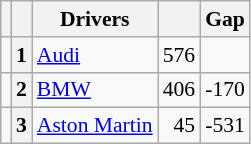<table class="wikitable" style="font-size: 90%;">
<tr>
<th></th>
<th></th>
<th>Drivers</th>
<th></th>
<th>Gap</th>
</tr>
<tr>
<td align="left"></td>
<th>1</th>
<td> <a href='#'>Audi</a></td>
<td align="right">576</td>
<td align="right"></td>
</tr>
<tr>
<td align="left"></td>
<th>2</th>
<td> <a href='#'>BMW</a></td>
<td align="right">406</td>
<td align="right">-170</td>
</tr>
<tr>
<td align="left"></td>
<th>3</th>
<td> <a href='#'>Aston Martin</a></td>
<td align="right">45</td>
<td align="right">-531</td>
</tr>
</table>
